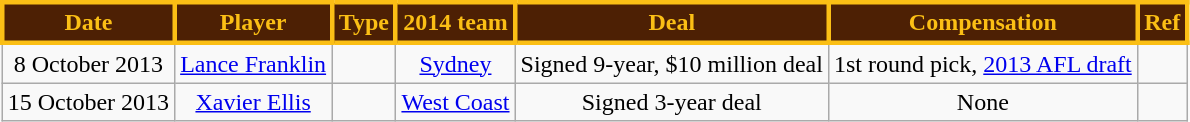<table class="wikitable" style="text-align:center">
<tr>
<th style="background:#4D2004; color:#FBBF15; border: solid #FBBF15">Date</th>
<th style="background:#4D2004; color:#FBBF15; border: solid #FBBF15">Player</th>
<th style="background:#4D2004; color:#FBBF15; border: solid #FBBF15">Type</th>
<th style="background:#4D2004; color:#FBBF15; border: solid #FBBF15">2014 team</th>
<th style="background:#4D2004; color:#FBBF15; border: solid #FBBF15">Deal</th>
<th style="background:#4D2004; color:#FBBF15; border: solid #FBBF15">Compensation</th>
<th style="background:#4D2004; color:#FBBF15; border: solid #FBBF15">Ref</th>
</tr>
<tr>
<td>8 October 2013</td>
<td><a href='#'>Lance Franklin</a></td>
<td></td>
<td><a href='#'>Sydney</a></td>
<td>Signed 9-year, $10 million deal</td>
<td>1st round pick, <a href='#'>2013 AFL draft</a></td>
<td></td>
</tr>
<tr>
<td>15 October 2013</td>
<td><a href='#'>Xavier Ellis</a></td>
<td></td>
<td><a href='#'>West Coast</a></td>
<td>Signed 3-year deal</td>
<td>None</td>
<td></td>
</tr>
</table>
